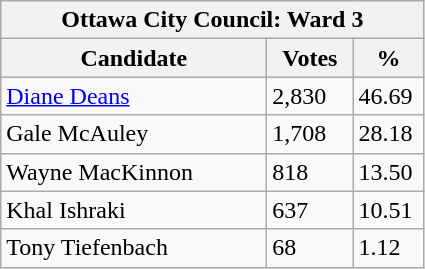<table class="wikitable">
<tr>
<th colspan="3">Ottawa City Council: Ward 3</th>
</tr>
<tr>
<th style="width: 170px">Candidate</th>
<th style="width: 50px">Votes</th>
<th style="width: 40px">%</th>
</tr>
<tr>
<td><a href='#'>Diane Deans</a></td>
<td>2,830</td>
<td>46.69</td>
</tr>
<tr>
<td>Gale McAuley</td>
<td>1,708</td>
<td>28.18</td>
</tr>
<tr>
<td>Wayne MacKinnon</td>
<td>818</td>
<td>13.50</td>
</tr>
<tr>
<td>Khal Ishraki</td>
<td>637</td>
<td>10.51</td>
</tr>
<tr>
<td>Tony Tiefenbach</td>
<td>68</td>
<td>1.12</td>
</tr>
</table>
